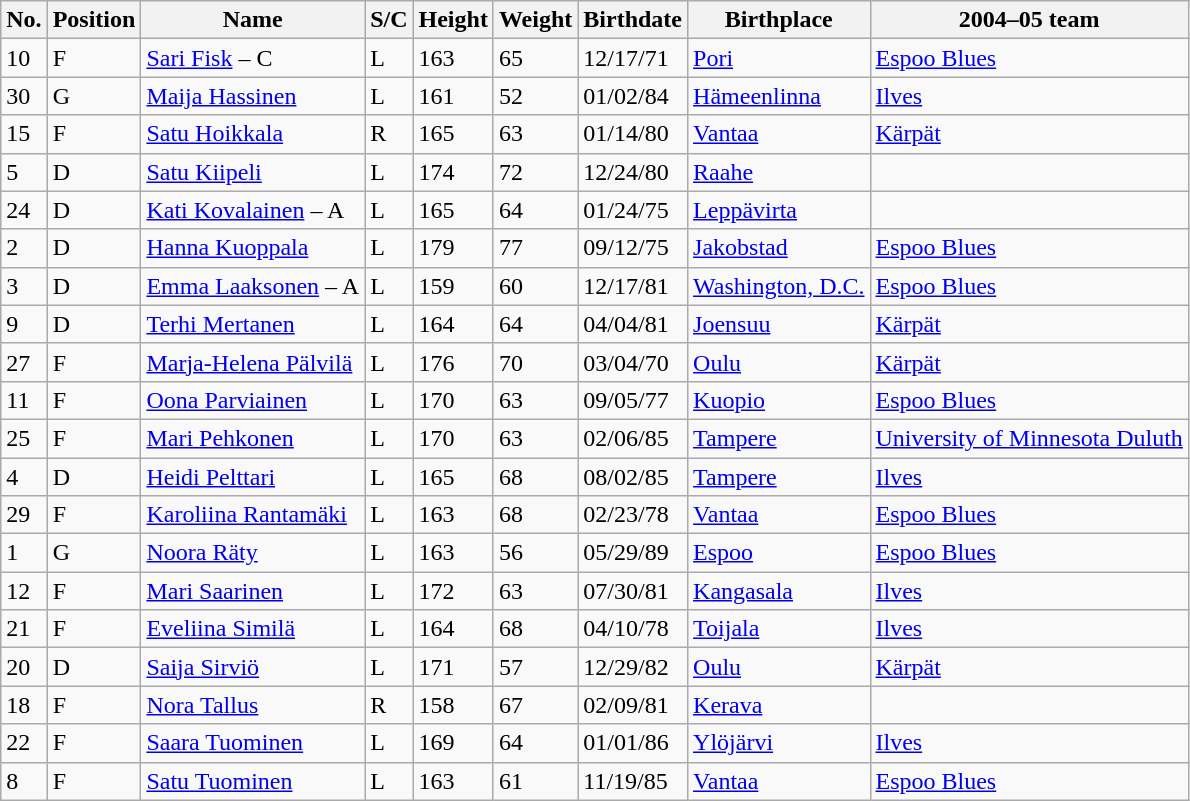<table class="wikitable">
<tr>
<th>No.</th>
<th>Position</th>
<th>Name</th>
<th>S/C</th>
<th>Height</th>
<th>Weight</th>
<th>Birthdate</th>
<th>Birthplace</th>
<th>2004–05 team</th>
</tr>
<tr>
<td>10</td>
<td>F</td>
<td><a href='#'>Sari Fisk</a> – C</td>
<td>L</td>
<td>163</td>
<td>65</td>
<td>12/17/71</td>
<td><a href='#'>Pori</a></td>
<td><a href='#'>Espoo Blues</a></td>
</tr>
<tr>
<td>30</td>
<td>G</td>
<td><a href='#'>Maija Hassinen</a></td>
<td>L</td>
<td>161</td>
<td>52</td>
<td>01/02/84</td>
<td><a href='#'>Hämeenlinna</a></td>
<td><a href='#'>Ilves</a></td>
</tr>
<tr>
<td>15</td>
<td>F</td>
<td><a href='#'>Satu Hoikkala</a></td>
<td>R</td>
<td>165</td>
<td>63</td>
<td>01/14/80</td>
<td><a href='#'>Vantaa</a></td>
<td><a href='#'>Kärpät</a></td>
</tr>
<tr>
<td>5</td>
<td>D</td>
<td><a href='#'>Satu Kiipeli</a></td>
<td>L</td>
<td>174</td>
<td>72</td>
<td>12/24/80</td>
<td><a href='#'>Raahe</a></td>
<td></td>
</tr>
<tr>
<td>24</td>
<td>D</td>
<td><a href='#'>Kati Kovalainen</a> – A</td>
<td>L</td>
<td>165</td>
<td>64</td>
<td>01/24/75</td>
<td><a href='#'>Leppävirta</a></td>
<td></td>
</tr>
<tr>
<td>2</td>
<td>D</td>
<td><a href='#'>Hanna Kuoppala</a></td>
<td>L</td>
<td>179</td>
<td>77</td>
<td>09/12/75</td>
<td><a href='#'>Jakobstad</a></td>
<td><a href='#'>Espoo Blues</a></td>
</tr>
<tr>
<td>3</td>
<td>D</td>
<td><a href='#'>Emma Laaksonen</a> – A</td>
<td>L</td>
<td>159</td>
<td>60</td>
<td>12/17/81</td>
<td><a href='#'>Washington, D.C.</a></td>
<td><a href='#'>Espoo Blues</a></td>
</tr>
<tr>
<td>9</td>
<td>D</td>
<td><a href='#'>Terhi Mertanen</a></td>
<td>L</td>
<td>164</td>
<td>64</td>
<td>04/04/81</td>
<td><a href='#'>Joensuu</a></td>
<td><a href='#'>Kärpät</a></td>
</tr>
<tr>
<td>27</td>
<td>F</td>
<td><a href='#'>Marja-Helena Pälvilä</a></td>
<td>L</td>
<td>176</td>
<td>70</td>
<td>03/04/70</td>
<td><a href='#'>Oulu</a></td>
<td><a href='#'>Kärpät</a></td>
</tr>
<tr>
<td>11</td>
<td>F</td>
<td><a href='#'>Oona Parviainen</a></td>
<td>L</td>
<td>170</td>
<td>63</td>
<td>09/05/77</td>
<td><a href='#'>Kuopio</a></td>
<td><a href='#'>Espoo Blues</a></td>
</tr>
<tr>
<td>25</td>
<td>F</td>
<td><a href='#'>Mari Pehkonen</a></td>
<td>L</td>
<td>170</td>
<td>63</td>
<td>02/06/85</td>
<td><a href='#'>Tampere</a></td>
<td><a href='#'>University of Minnesota Duluth</a></td>
</tr>
<tr>
<td>4</td>
<td>D</td>
<td><a href='#'>Heidi Pelttari</a></td>
<td>L</td>
<td>165</td>
<td>68</td>
<td>08/02/85</td>
<td><a href='#'>Tampere</a></td>
<td><a href='#'>Ilves</a></td>
</tr>
<tr>
<td>29</td>
<td>F</td>
<td><a href='#'>Karoliina Rantamäki</a></td>
<td>L</td>
<td>163</td>
<td>68</td>
<td>02/23/78</td>
<td><a href='#'>Vantaa</a></td>
<td><a href='#'>Espoo Blues</a></td>
</tr>
<tr>
<td>1</td>
<td>G</td>
<td><a href='#'>Noora Räty</a></td>
<td>L</td>
<td>163</td>
<td>56</td>
<td>05/29/89</td>
<td><a href='#'>Espoo</a></td>
<td><a href='#'>Espoo Blues</a></td>
</tr>
<tr>
<td>12</td>
<td>F</td>
<td><a href='#'>Mari Saarinen</a></td>
<td>L</td>
<td>172</td>
<td>63</td>
<td>07/30/81</td>
<td><a href='#'>Kangasala</a></td>
<td><a href='#'>Ilves</a></td>
</tr>
<tr>
<td>21</td>
<td>F</td>
<td><a href='#'>Eveliina Similä</a></td>
<td>L</td>
<td>164</td>
<td>68</td>
<td>04/10/78</td>
<td><a href='#'>Toijala</a></td>
<td><a href='#'>Ilves</a></td>
</tr>
<tr>
<td>20</td>
<td>D</td>
<td><a href='#'>Saija Sirviö</a></td>
<td>L</td>
<td>171</td>
<td>57</td>
<td>12/29/82</td>
<td><a href='#'>Oulu</a></td>
<td><a href='#'>Kärpät</a></td>
</tr>
<tr>
<td>18</td>
<td>F</td>
<td><a href='#'>Nora Tallus</a></td>
<td>R</td>
<td>158</td>
<td>67</td>
<td>02/09/81</td>
<td><a href='#'>Kerava</a></td>
<td></td>
</tr>
<tr>
<td>22</td>
<td>F</td>
<td><a href='#'>Saara Tuominen</a></td>
<td>L</td>
<td>169</td>
<td>64</td>
<td>01/01/86</td>
<td><a href='#'>Ylöjärvi</a></td>
<td><a href='#'>Ilves</a></td>
</tr>
<tr>
<td>8</td>
<td>F</td>
<td><a href='#'>Satu Tuominen</a></td>
<td>L</td>
<td>163</td>
<td>61</td>
<td>11/19/85</td>
<td><a href='#'>Vantaa</a></td>
<td><a href='#'>Espoo Blues</a></td>
</tr>
</table>
